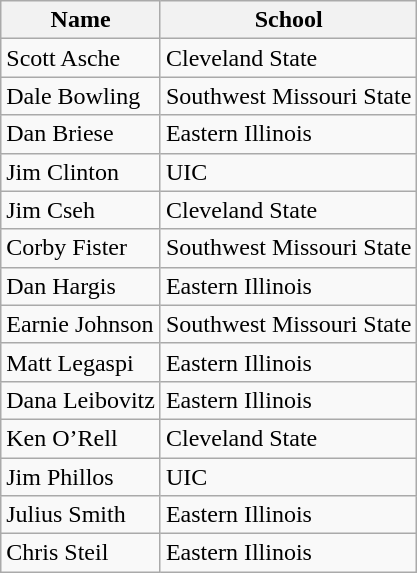<table class=wikitable>
<tr>
<th>Name</th>
<th>School</th>
</tr>
<tr>
<td>Scott Asche</td>
<td>Cleveland State</td>
</tr>
<tr>
<td>Dale Bowling</td>
<td>Southwest Missouri State</td>
</tr>
<tr>
<td>Dan Briese</td>
<td>Eastern Illinois</td>
</tr>
<tr>
<td>Jim Clinton</td>
<td>UIC</td>
</tr>
<tr>
<td>Jim Cseh</td>
<td>Cleveland State</td>
</tr>
<tr>
<td>Corby Fister</td>
<td>Southwest Missouri State</td>
</tr>
<tr>
<td>Dan Hargis</td>
<td>Eastern Illinois</td>
</tr>
<tr>
<td>Earnie Johnson</td>
<td>Southwest Missouri State</td>
</tr>
<tr>
<td>Matt Legaspi</td>
<td>Eastern Illinois</td>
</tr>
<tr>
<td>Dana Leibovitz</td>
<td>Eastern Illinois</td>
</tr>
<tr>
<td>Ken O’Rell</td>
<td>Cleveland State</td>
</tr>
<tr>
<td>Jim Phillos</td>
<td>UIC</td>
</tr>
<tr>
<td>Julius Smith</td>
<td>Eastern Illinois</td>
</tr>
<tr>
<td>Chris Steil</td>
<td>Eastern Illinois</td>
</tr>
</table>
